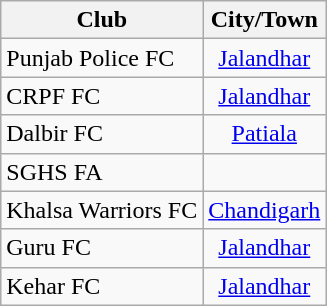<table class="wikitable" style="text-align:center;">
<tr>
<th>Club</th>
<th>City/Town</th>
</tr>
<tr>
<td style="text-align:left;">Punjab Police FC</td>
<td><a href='#'>Jalandhar</a></td>
</tr>
<tr>
<td style="text-align:left;">CRPF FC</td>
<td><a href='#'>Jalandhar</a></td>
</tr>
<tr>
<td style="text-align:left;">Dalbir FC</td>
<td><a href='#'>Patiala</a></td>
</tr>
<tr>
<td style="text-align:left;">SGHS FA</td>
<td></td>
</tr>
<tr>
<td style="text-align:left;">Khalsa Warriors FC</td>
<td><a href='#'>Chandigarh</a></td>
</tr>
<tr>
<td style="text-align:left;">Guru FC</td>
<td><a href='#'>Jalandhar</a></td>
</tr>
<tr>
<td style="text-align:left;">Kehar FC</td>
<td><a href='#'>Jalandhar</a></td>
</tr>
</table>
